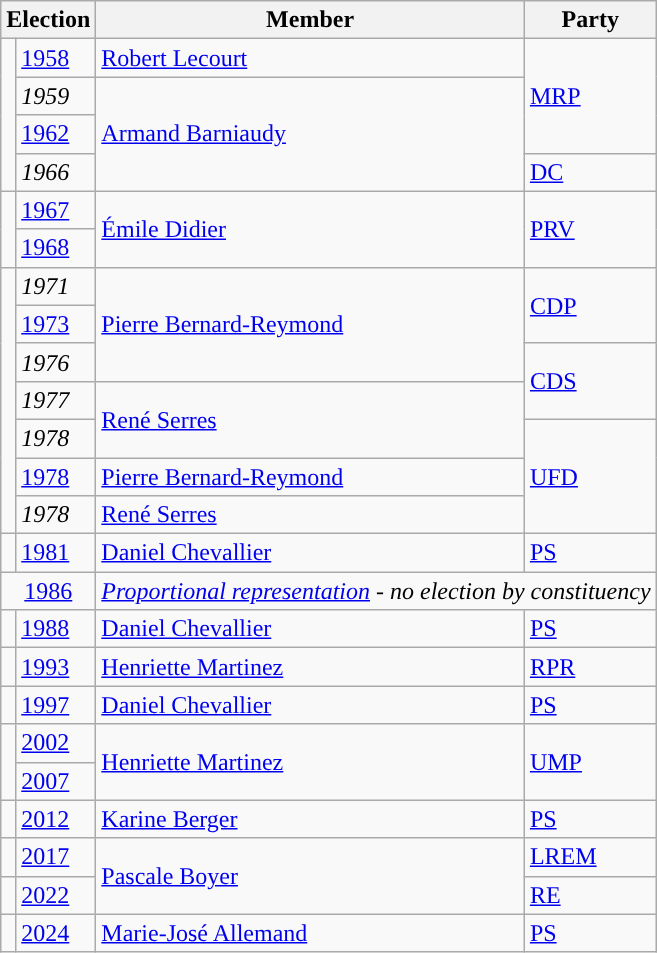<table class="wikitable">
<tr>
<th colspan="2">Election</th>
<th>Member</th>
<th>Party</th>
</tr>
<tr>
<td rowspan="4" style="color:inherit;background-color: "></td>
<td><a href='#'>1958</a></td>
<td><a href='#'>Robert Lecourt</a></td>
<td rowspan="3"><a href='#'>MRP</a></td>
</tr>
<tr>
<td><em>1959</em></td>
<td rowspan="3"><a href='#'>Armand Barniaudy</a></td>
</tr>
<tr>
<td><a href='#'>1962</a></td>
</tr>
<tr>
<td><em>1966</em></td>
<td><a href='#'>DC</a></td>
</tr>
<tr>
<td rowspan="2" style="color:inherit;background-color: "></td>
<td><a href='#'>1967</a></td>
<td rowspan="2"><a href='#'>Émile Didier</a></td>
<td rowspan="2"><a href='#'>PRV</a></td>
</tr>
<tr>
<td><a href='#'>1968</a></td>
</tr>
<tr>
<td rowspan="7" style="color:inherit;background-color: "></td>
<td><em>1971</em></td>
<td rowspan="3"><a href='#'>Pierre Bernard-Reymond</a></td>
<td rowspan="2"><a href='#'>CDP</a></td>
</tr>
<tr>
<td><a href='#'>1973</a></td>
</tr>
<tr>
<td><em>1976</em></td>
<td rowspan="2"><a href='#'>CDS</a></td>
</tr>
<tr>
<td><em>1977</em></td>
<td rowspan="2"><a href='#'>René Serres</a></td>
</tr>
<tr>
<td><em>1978</em></td>
<td rowspan="3"><a href='#'>UFD</a></td>
</tr>
<tr>
<td><a href='#'>1978</a></td>
<td><a href='#'>Pierre Bernard-Reymond</a></td>
</tr>
<tr>
<td><em>1978</em></td>
<td><a href='#'>René Serres</a></td>
</tr>
<tr>
<td style="color:inherit;background-color: "></td>
<td><a href='#'>1981</a></td>
<td><a href='#'>Daniel Chevallier</a></td>
<td><a href='#'>PS</a></td>
</tr>
<tr>
<td colspan="2" align="center"><a href='#'>1986</a></td>
<td colspan="2"><em><a href='#'>Proportional representation</a> - no election by constituency</em></td>
</tr>
<tr>
<td style="color:inherit;background-color: "></td>
<td><a href='#'>1988</a></td>
<td><a href='#'>Daniel Chevallier</a></td>
<td><a href='#'>PS</a></td>
</tr>
<tr>
<td style="color:inherit;background-color: "></td>
<td><a href='#'>1993</a></td>
<td><a href='#'>Henriette Martinez</a></td>
<td><a href='#'>RPR</a></td>
</tr>
<tr>
<td style="color:inherit;background-color: "></td>
<td><a href='#'>1997</a></td>
<td><a href='#'>Daniel Chevallier</a></td>
<td><a href='#'>PS</a></td>
</tr>
<tr>
<td rowspan="2" style="color:inherit;background-color: "></td>
<td><a href='#'>2002</a></td>
<td rowspan="2"><a href='#'>Henriette Martinez</a></td>
<td rowspan="2"><a href='#'>UMP</a></td>
</tr>
<tr>
<td><a href='#'>2007</a></td>
</tr>
<tr>
<td style="color:inherit;background-color: "></td>
<td><a href='#'>2012</a></td>
<td><a href='#'>Karine Berger</a></td>
<td><a href='#'>PS</a></td>
</tr>
<tr>
<td style="color:inherit;background-color: "></td>
<td><a href='#'>2017</a></td>
<td rowspan="2"><a href='#'>Pascale Boyer</a></td>
<td><a href='#'>LREM</a></td>
</tr>
<tr>
<td style="color:inherit;background-color: "></td>
<td><a href='#'>2022</a></td>
<td><a href='#'>RE</a></td>
</tr>
<tr>
<td style="color:inherit;background-color: "></td>
<td><a href='#'>2024</a></td>
<td><a href='#'>Marie-José Allemand</a></td>
<td><a href='#'>PS</a></td>
</tr>
</table>
